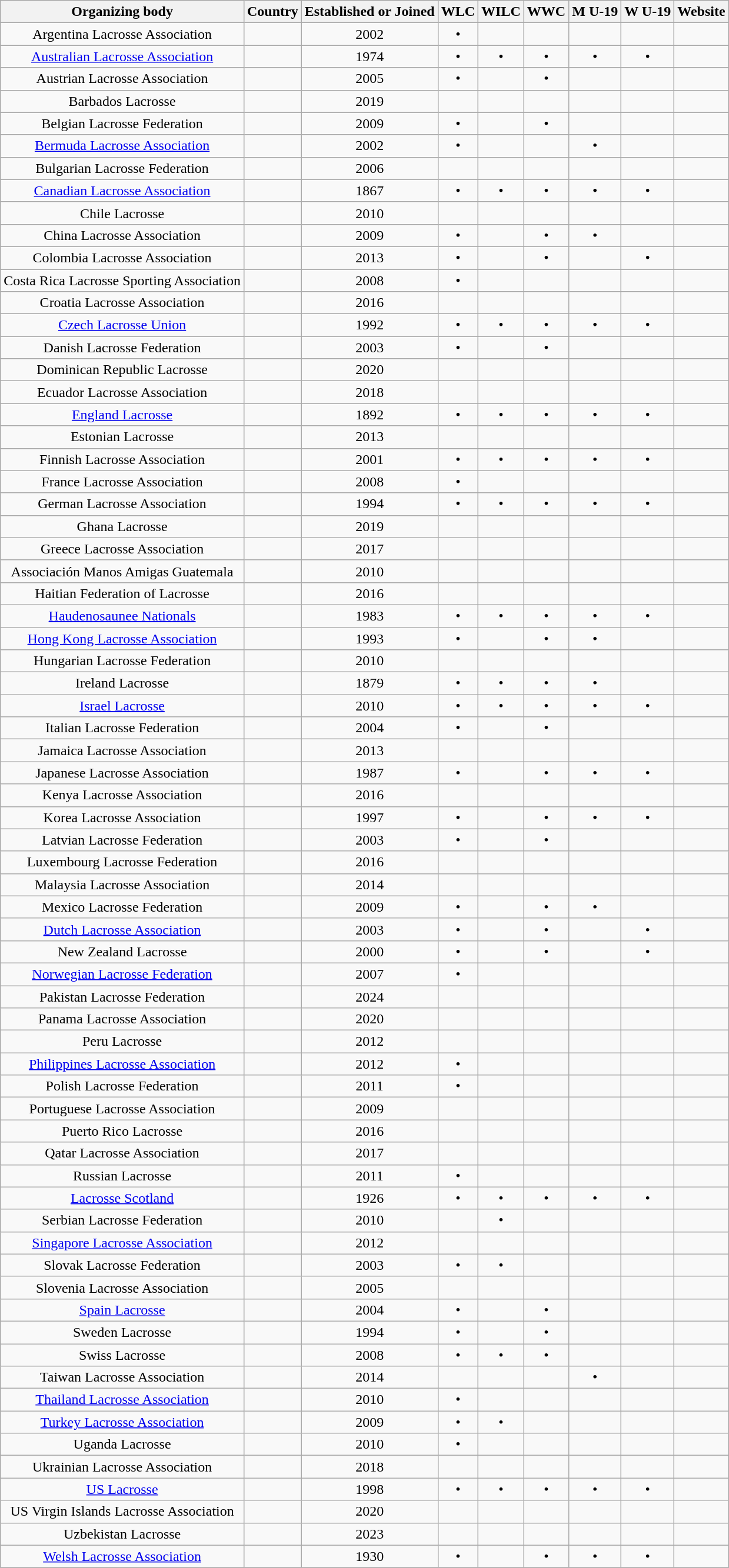<table class="wikitable sortable" style="text-align:center">
<tr>
<th>Organizing body</th>
<th class="unsortable">Country</th>
<th>Established or Joined</th>
<th>WLC</th>
<th>WILC</th>
<th>WWC</th>
<th>M U-19</th>
<th>W U-19</th>
<th class="unsortable">Website</th>
</tr>
<tr>
<td>Argentina Lacrosse Association</td>
<td></td>
<td>2002</td>
<td>•</td>
<td></td>
<td></td>
<td></td>
<td></td>
<td></td>
</tr>
<tr>
<td><a href='#'>Australian Lacrosse Association</a></td>
<td></td>
<td>1974</td>
<td>•</td>
<td>•</td>
<td>•</td>
<td>•</td>
<td>•</td>
<td></td>
</tr>
<tr>
<td>Austrian Lacrosse Association</td>
<td></td>
<td>2005</td>
<td>•</td>
<td></td>
<td>•</td>
<td></td>
<td></td>
<td></td>
</tr>
<tr>
<td>Barbados Lacrosse</td>
<td></td>
<td>2019</td>
<td></td>
<td></td>
<td></td>
<td></td>
<td></td>
<td></td>
</tr>
<tr>
<td>Belgian Lacrosse Federation</td>
<td></td>
<td>2009</td>
<td>•</td>
<td></td>
<td>•</td>
<td></td>
<td></td>
<td></td>
</tr>
<tr>
<td><a href='#'>Bermuda Lacrosse Association</a></td>
<td></td>
<td>2002</td>
<td>•</td>
<td></td>
<td></td>
<td>•</td>
<td></td>
<td></td>
</tr>
<tr>
<td>Bulgarian Lacrosse Federation</td>
<td></td>
<td>2006</td>
<td></td>
<td></td>
<td></td>
<td></td>
<td></td>
<td></td>
</tr>
<tr>
<td><a href='#'>Canadian Lacrosse Association</a></td>
<td></td>
<td>1867</td>
<td>•</td>
<td>•</td>
<td>•</td>
<td>•</td>
<td>•</td>
<td></td>
</tr>
<tr>
<td>Chile Lacrosse</td>
<td></td>
<td>2010</td>
<td></td>
<td></td>
<td></td>
<td></td>
<td></td>
<td></td>
</tr>
<tr>
<td>China Lacrosse Association</td>
<td></td>
<td>2009</td>
<td>•</td>
<td></td>
<td>•</td>
<td>•</td>
<td></td>
<td></td>
</tr>
<tr>
<td>Colombia Lacrosse Association</td>
<td></td>
<td>2013</td>
<td>•</td>
<td></td>
<td>•</td>
<td></td>
<td>•</td>
<td></td>
</tr>
<tr>
<td>Costa Rica Lacrosse Sporting Association</td>
<td></td>
<td>2008</td>
<td>•</td>
<td></td>
<td></td>
<td></td>
<td></td>
<td></td>
</tr>
<tr>
<td>Croatia Lacrosse Association</td>
<td></td>
<td>2016</td>
<td></td>
<td></td>
<td></td>
<td></td>
<td></td>
<td></td>
</tr>
<tr>
<td><a href='#'>Czech Lacrosse Union</a></td>
<td></td>
<td>1992</td>
<td>•</td>
<td>•</td>
<td>•</td>
<td>•</td>
<td>•</td>
<td></td>
</tr>
<tr>
<td>Danish Lacrosse Federation</td>
<td></td>
<td>2003</td>
<td>•</td>
<td></td>
<td>•</td>
<td></td>
<td></td>
<td></td>
</tr>
<tr>
<td>Dominican Republic Lacrosse</td>
<td></td>
<td>2020</td>
<td></td>
<td></td>
<td></td>
<td></td>
<td></td>
<td></td>
</tr>
<tr>
<td>Ecuador Lacrosse Association</td>
<td></td>
<td>2018</td>
<td></td>
<td></td>
<td></td>
<td></td>
<td></td>
<td></td>
</tr>
<tr>
<td><a href='#'>England Lacrosse</a></td>
<td></td>
<td>1892</td>
<td>•</td>
<td>•</td>
<td>•</td>
<td>•</td>
<td>•</td>
<td></td>
</tr>
<tr>
<td>Estonian Lacrosse</td>
<td></td>
<td>2013</td>
<td></td>
<td></td>
<td></td>
<td></td>
<td></td>
<td></td>
</tr>
<tr>
<td>Finnish Lacrosse Association</td>
<td></td>
<td>2001</td>
<td>•</td>
<td>•</td>
<td>•</td>
<td>•</td>
<td>•</td>
<td></td>
</tr>
<tr>
<td>France Lacrosse Association</td>
<td></td>
<td>2008</td>
<td>•</td>
<td></td>
<td></td>
<td></td>
<td></td>
<td></td>
</tr>
<tr>
<td>German Lacrosse Association</td>
<td></td>
<td>1994</td>
<td>•</td>
<td>•</td>
<td>•</td>
<td>•</td>
<td>•</td>
<td></td>
</tr>
<tr>
<td>Ghana Lacrosse</td>
<td></td>
<td>2019</td>
<td></td>
<td></td>
<td></td>
<td></td>
<td></td>
<td></td>
</tr>
<tr>
<td>Greece Lacrosse Association</td>
<td></td>
<td>2017</td>
<td></td>
<td></td>
<td></td>
<td></td>
<td></td>
<td></td>
</tr>
<tr>
<td>Associación Manos Amigas Guatemala</td>
<td></td>
<td>2010</td>
<td></td>
<td></td>
<td></td>
<td></td>
<td></td>
<td></td>
</tr>
<tr>
<td>Haitian Federation of Lacrosse</td>
<td></td>
<td>2016</td>
<td></td>
<td></td>
<td></td>
<td></td>
<td></td>
<td></td>
</tr>
<tr>
<td><a href='#'>Haudenosaunee Nationals</a></td>
<td></td>
<td>1983</td>
<td>•</td>
<td>•</td>
<td>•</td>
<td>•</td>
<td>•</td>
<td></td>
</tr>
<tr>
<td><a href='#'>Hong Kong Lacrosse Association</a></td>
<td></td>
<td>1993</td>
<td>•</td>
<td></td>
<td>•</td>
<td>•</td>
<td></td>
<td></td>
</tr>
<tr>
<td>Hungarian Lacrosse Federation</td>
<td></td>
<td>2010</td>
<td></td>
<td></td>
<td></td>
<td></td>
<td></td>
<td></td>
</tr>
<tr>
<td>Ireland Lacrosse</td>
<td></td>
<td>1879</td>
<td>•</td>
<td>•</td>
<td>•</td>
<td>•</td>
<td></td>
<td></td>
</tr>
<tr>
<td><a href='#'>Israel Lacrosse</a></td>
<td></td>
<td>2010</td>
<td>•</td>
<td>•</td>
<td>•</td>
<td>•</td>
<td>•</td>
<td></td>
</tr>
<tr>
<td>Italian Lacrosse Federation</td>
<td></td>
<td>2004</td>
<td>•</td>
<td></td>
<td>•</td>
<td></td>
<td></td>
<td></td>
</tr>
<tr>
<td>Jamaica Lacrosse Association</td>
<td></td>
<td>2013</td>
<td></td>
<td></td>
<td></td>
<td></td>
<td></td>
<td></td>
</tr>
<tr>
<td>Japanese Lacrosse Association</td>
<td></td>
<td>1987</td>
<td>•</td>
<td></td>
<td>•</td>
<td>•</td>
<td>•</td>
<td></td>
</tr>
<tr>
<td>Kenya Lacrosse Association</td>
<td></td>
<td>2016</td>
<td></td>
<td></td>
<td></td>
<td></td>
<td></td>
<td></td>
</tr>
<tr>
<td>Korea Lacrosse Association</td>
<td></td>
<td>1997</td>
<td>•</td>
<td></td>
<td>•</td>
<td>•</td>
<td>•</td>
<td></td>
</tr>
<tr>
<td>Latvian Lacrosse Federation</td>
<td></td>
<td>2003</td>
<td>•</td>
<td></td>
<td>•</td>
<td></td>
<td></td>
<td></td>
</tr>
<tr>
<td>Luxembourg Lacrosse Federation</td>
<td></td>
<td>2016</td>
<td></td>
<td></td>
<td></td>
<td></td>
<td></td>
<td></td>
</tr>
<tr>
<td>Malaysia Lacrosse Association</td>
<td></td>
<td>2014</td>
<td></td>
<td></td>
<td></td>
<td></td>
<td></td>
<td></td>
</tr>
<tr>
<td>Mexico Lacrosse Federation</td>
<td></td>
<td>2009</td>
<td>•</td>
<td></td>
<td>•</td>
<td>•</td>
<td></td>
<td></td>
</tr>
<tr>
<td><a href='#'>Dutch Lacrosse Association</a></td>
<td></td>
<td>2003</td>
<td>•</td>
<td></td>
<td>•</td>
<td></td>
<td>•</td>
<td></td>
</tr>
<tr>
<td>New Zealand Lacrosse</td>
<td></td>
<td>2000</td>
<td>•</td>
<td></td>
<td>•</td>
<td></td>
<td>•</td>
<td></td>
</tr>
<tr>
<td><a href='#'>Norwegian Lacrosse Federation</a></td>
<td></td>
<td>2007</td>
<td>•</td>
<td></td>
<td></td>
<td></td>
<td></td>
<td></td>
</tr>
<tr>
<td>Pakistan Lacrosse Federation</td>
<td></td>
<td>2024</td>
<td></td>
<td></td>
<td></td>
<td></td>
<td></td>
<td></td>
</tr>
<tr>
<td>Panama Lacrosse Association</td>
<td></td>
<td>2020</td>
<td></td>
<td></td>
<td></td>
<td></td>
<td></td>
<td></td>
</tr>
<tr>
<td>Peru Lacrosse</td>
<td></td>
<td>2012</td>
<td></td>
<td></td>
<td></td>
<td></td>
<td></td>
<td></td>
</tr>
<tr>
<td><a href='#'>Philippines Lacrosse Association</a></td>
<td></td>
<td>2012</td>
<td>•</td>
<td></td>
<td></td>
<td></td>
<td></td>
<td></td>
</tr>
<tr>
<td>Polish Lacrosse Federation</td>
<td></td>
<td>2011</td>
<td>•</td>
<td></td>
<td></td>
<td></td>
<td></td>
<td></td>
</tr>
<tr>
<td>Portuguese Lacrosse Association</td>
<td></td>
<td>2009</td>
<td></td>
<td></td>
<td></td>
<td></td>
<td></td>
<td></td>
</tr>
<tr>
<td>Puerto Rico Lacrosse</td>
<td></td>
<td>2016</td>
<td></td>
<td></td>
<td></td>
<td></td>
<td></td>
<td></td>
</tr>
<tr>
<td>Qatar Lacrosse Association</td>
<td></td>
<td>2017</td>
<td></td>
<td></td>
<td></td>
<td></td>
<td></td>
<td></td>
</tr>
<tr>
<td>Russian Lacrosse</td>
<td></td>
<td>2011</td>
<td>•</td>
<td></td>
<td></td>
<td></td>
<td></td>
<td></td>
</tr>
<tr>
<td><a href='#'>Lacrosse Scotland</a></td>
<td></td>
<td>1926</td>
<td>•</td>
<td>•</td>
<td>•</td>
<td>•</td>
<td>•</td>
<td></td>
</tr>
<tr>
<td>Serbian Lacrosse Federation</td>
<td></td>
<td>2010</td>
<td></td>
<td>•</td>
<td></td>
<td></td>
<td></td>
<td></td>
</tr>
<tr>
<td><a href='#'>Singapore Lacrosse Association</a></td>
<td></td>
<td>2012</td>
<td></td>
<td></td>
<td></td>
<td></td>
<td></td>
<td></td>
</tr>
<tr>
<td>Slovak Lacrosse Federation</td>
<td></td>
<td>2003</td>
<td>•</td>
<td>•</td>
<td></td>
<td></td>
<td></td>
<td></td>
</tr>
<tr>
<td>Slovenia Lacrosse Association</td>
<td></td>
<td>2005</td>
<td></td>
<td></td>
<td></td>
<td></td>
<td></td>
<td></td>
</tr>
<tr>
<td><a href='#'>Spain Lacrosse</a></td>
<td></td>
<td>2004</td>
<td>•</td>
<td></td>
<td>•</td>
<td></td>
<td></td>
<td></td>
</tr>
<tr>
<td>Sweden Lacrosse</td>
<td></td>
<td>1994</td>
<td>•</td>
<td></td>
<td>•</td>
<td></td>
<td></td>
<td></td>
</tr>
<tr>
<td>Swiss Lacrosse</td>
<td></td>
<td>2008</td>
<td>•</td>
<td>•</td>
<td>•</td>
<td></td>
<td></td>
<td></td>
</tr>
<tr>
<td>Taiwan Lacrosse Association</td>
<td></td>
<td>2014</td>
<td></td>
<td></td>
<td></td>
<td>•</td>
<td></td>
<td></td>
</tr>
<tr>
<td><a href='#'>Thailand Lacrosse Association</a></td>
<td></td>
<td>2010</td>
<td>•</td>
<td></td>
<td></td>
<td></td>
<td></td>
<td></td>
</tr>
<tr>
<td><a href='#'>Turkey Lacrosse Association</a></td>
<td></td>
<td>2009</td>
<td>•</td>
<td>•</td>
<td></td>
<td></td>
<td></td>
<td></td>
</tr>
<tr>
<td>Uganda Lacrosse</td>
<td></td>
<td>2010</td>
<td>•</td>
<td></td>
<td></td>
<td></td>
<td></td>
<td></td>
</tr>
<tr>
<td>Ukrainian Lacrosse Association</td>
<td></td>
<td>2018</td>
<td></td>
<td></td>
<td></td>
<td></td>
<td></td>
<td></td>
</tr>
<tr>
<td><a href='#'>US Lacrosse</a></td>
<td></td>
<td>1998</td>
<td>•</td>
<td>•</td>
<td>•</td>
<td>•</td>
<td>•</td>
<td></td>
</tr>
<tr>
<td>US Virgin Islands Lacrosse Association</td>
<td></td>
<td>2020</td>
<td></td>
<td></td>
<td></td>
<td></td>
<td></td>
<td></td>
</tr>
<tr>
<td>Uzbekistan Lacrosse</td>
<td></td>
<td>2023</td>
<td></td>
<td></td>
<td></td>
<td></td>
<td></td>
<td></td>
</tr>
<tr>
<td><a href='#'>Welsh Lacrosse Association</a></td>
<td></td>
<td>1930</td>
<td>•</td>
<td></td>
<td>•</td>
<td>•</td>
<td>•</td>
<td></td>
</tr>
<tr>
</tr>
</table>
